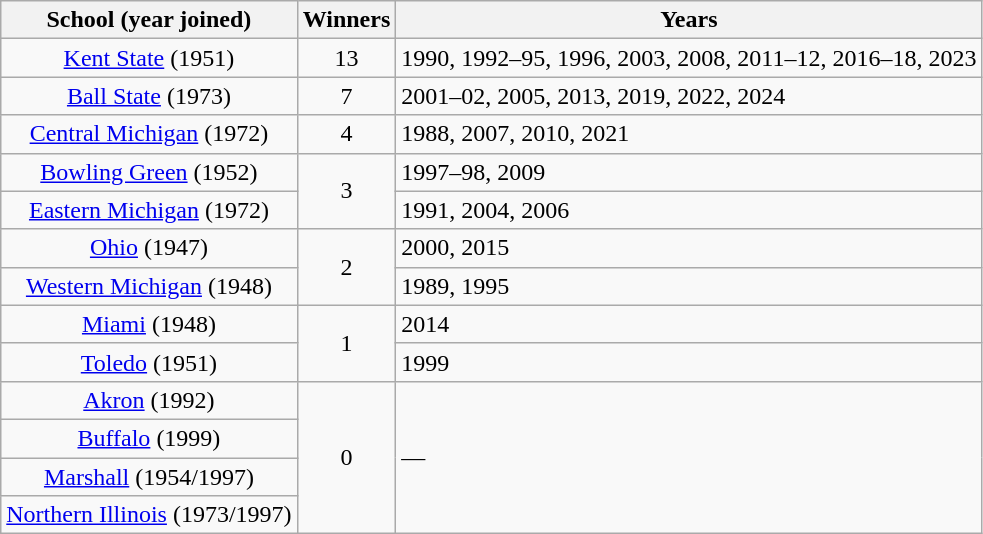<table class="wikitable">
<tr>
<th>School (year joined)</th>
<th>Winners</th>
<th>Years</th>
</tr>
<tr>
<td align="center"><a href='#'>Kent State</a> (1951)</td>
<td align="center">13</td>
<td>1990, 1992–95, 1996, 2003, 2008, 2011–12, 2016–18, 2023</td>
</tr>
<tr>
<td align="center"><a href='#'>Ball State</a> (1973)</td>
<td align="center">7</td>
<td>2001–02, 2005, 2013, 2019, 2022, 2024</td>
</tr>
<tr>
<td align="center"><a href='#'>Central Michigan</a> (1972)</td>
<td align="center">4</td>
<td>1988, 2007, 2010, 2021</td>
</tr>
<tr>
<td align="center"><a href='#'>Bowling Green</a> (1952)</td>
<td rowspan="2" align="center">3</td>
<td>1997–98, 2009</td>
</tr>
<tr>
<td align="center"><a href='#'>Eastern Michigan</a> (1972)</td>
<td>1991, 2004, 2006</td>
</tr>
<tr>
<td align="center"><a href='#'>Ohio</a> (1947)</td>
<td rowspan="2" align="center">2</td>
<td>2000, 2015</td>
</tr>
<tr>
<td align="center"><a href='#'>Western Michigan</a> (1948)</td>
<td>1989, 1995</td>
</tr>
<tr>
<td align="center"><a href='#'>Miami</a> (1948)</td>
<td rowspan="2" align="center">1</td>
<td>2014</td>
</tr>
<tr>
<td align="center"><a href='#'>Toledo</a> (1951)</td>
<td>1999</td>
</tr>
<tr>
<td align="center"><a href='#'>Akron</a> (1992)</td>
<td rowspan="4" align="center">0</td>
<td rowspan="4">—</td>
</tr>
<tr>
<td align=center><a href='#'>Buffalo</a> (1999)</td>
</tr>
<tr>
<td align=center><a href='#'>Marshall</a> (1954/1997)</td>
</tr>
<tr>
<td align="center"><a href='#'>Northern Illinois</a> (1973/1997)</td>
</tr>
</table>
